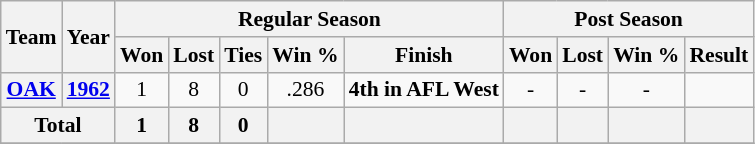<table class="wikitable" style="font-size: 90%; text-align:center;">
<tr>
<th rowspan="2">Team</th>
<th rowspan="2">Year</th>
<th colspan="5">Regular Season</th>
<th colspan="4">Post Season</th>
</tr>
<tr>
<th>Won</th>
<th>Lost</th>
<th>Ties</th>
<th>Win %</th>
<th>Finish</th>
<th>Won</th>
<th>Lost</th>
<th>Win %</th>
<th>Result</th>
</tr>
<tr>
<th><a href='#'>OAK</a></th>
<th><a href='#'>1962</a></th>
<td>1</td>
<td>8</td>
<td>0</td>
<td>.286</td>
<td><strong>4th in AFL West</strong></td>
<td>-</td>
<td>-</td>
<td>-</td>
<td></td>
</tr>
<tr>
<th colspan="2">Total</th>
<th>1</th>
<th>8</th>
<th>0</th>
<th></th>
<th></th>
<th></th>
<th></th>
<th></th>
<th></th>
</tr>
<tr>
</tr>
</table>
